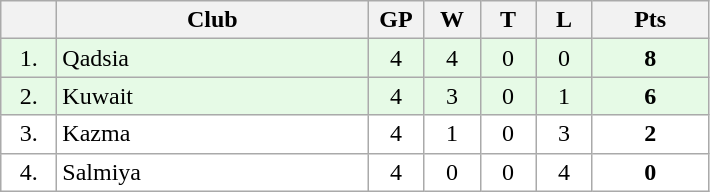<table class="wikitable">
<tr>
<th width="30"></th>
<th width="200">Club</th>
<th width="30">GP</th>
<th width="30">W</th>
<th width="30">T</th>
<th width="30">L</th>
<th width="70">Pts</th>
</tr>
<tr bgcolor="#e6fae6" align="center">
<td>1.</td>
<td align="left">Qadsia</td>
<td>4</td>
<td>4</td>
<td>0</td>
<td>0</td>
<td><strong>8</strong></td>
</tr>
<tr bgcolor="#e6fae6" align="center">
<td>2.</td>
<td align="left">Kuwait</td>
<td>4</td>
<td>3</td>
<td>0</td>
<td>1</td>
<td><strong>6</strong></td>
</tr>
<tr bgcolor="#FFFFFF" align="center">
<td>3.</td>
<td align="left">Kazma</td>
<td>4</td>
<td>1</td>
<td>0</td>
<td>3</td>
<td><strong>2</strong></td>
</tr>
<tr bgcolor="#FFFFFF" align="center">
<td>4.</td>
<td align="left">Salmiya</td>
<td>4</td>
<td>0</td>
<td>0</td>
<td>4</td>
<td><strong>0</strong></td>
</tr>
</table>
